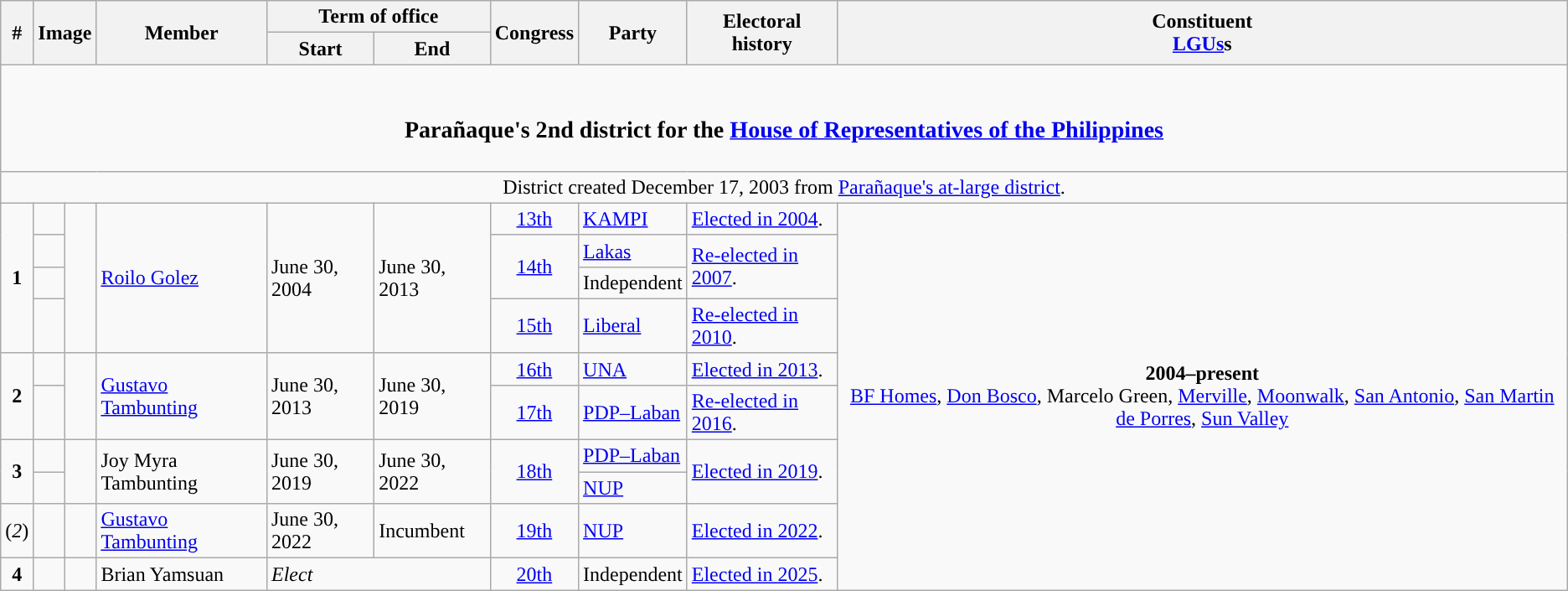<table class=wikitable>
<tr>
<th rowspan="2">#</th>
<th rowspan="2" colspan=2>Image</th>
<th rowspan="2">Member</th>
<th colspan=2>Term of office</th>
<th rowspan="2">Congress</th>
<th rowspan="2">Party</th>
<th rowspan="2">Electoral history</th>
<th rowspan="2">Constituent<br><a href='#'>LGUs</a>s</th>
</tr>
<tr>
<th>Start</th>
<th>End</th>
</tr>
<tr>
<td colspan="10" style="text-align:center;"><br><h3>Parañaque's 2nd district for the <a href='#'>House of Representatives of the Philippines</a></h3></td>
</tr>
<tr>
<td colspan="10" style="text-align:center;">District created December 17, 2003 from <a href='#'>Parañaque's at-large district</a>.</td>
</tr>
<tr>
<td rowspan="4" style="text-align:center;"><strong>1</strong></td>
<td style="color:inherit;background:"></td>
<td rowspan="4"></td>
<td rowspan="4"><a href='#'>Roilo Golez</a></td>
<td rowspan="4">June 30, 2004</td>
<td rowspan="4">June 30, 2013</td>
<td style="text-align:center;"><a href='#'>13th</a></td>
<td><a href='#'>KAMPI</a></td>
<td><a href='#'>Elected in 2004</a>.</td>
<td rowspan="10" style="text-align:center;"><strong>2004–present</strong><br><a href='#'>BF Homes</a>, <a href='#'>Don Bosco</a>, Marcelo Green, <a href='#'>Merville</a>, <a href='#'>Moonwalk</a>, <a href='#'>San Antonio</a>, <a href='#'>San Martin de Porres</a>, <a href='#'>Sun Valley</a></td>
</tr>
<tr>
<td style="color:inherit;background:"></td>
<td style="text-align:center;" rowspan="2"><a href='#'>14th</a></td>
<td><a href='#'>Lakas</a></td>
<td rowspan="2"><a href='#'>Re-elected in 2007</a>.</td>
</tr>
<tr>
<td style="color:inherit;background:"></td>
<td>Independent</td>
</tr>
<tr>
<td style="color:inherit;background:"></td>
<td style="text-align:center;"><a href='#'>15th</a></td>
<td><a href='#'>Liberal</a></td>
<td><a href='#'>Re-elected in 2010</a>.</td>
</tr>
<tr>
<td rowspan="2" style="text-align:center;"><strong>2</strong></td>
<td style="color:inherit;background:"></td>
<td rowspan="2"></td>
<td rowspan="2"><a href='#'>Gustavo Tambunting</a></td>
<td rowspan="2">June 30, 2013</td>
<td rowspan="2">June 30, 2019</td>
<td style="text-align:center;"><a href='#'>16th</a></td>
<td><a href='#'>UNA</a></td>
<td><a href='#'>Elected in 2013</a>.</td>
</tr>
<tr>
<td style="color:inherit;background:"></td>
<td style="text-align:center;"><a href='#'>17th</a></td>
<td><a href='#'>PDP–Laban</a></td>
<td><a href='#'>Re-elected in 2016</a>.</td>
</tr>
<tr>
<td style="text-align:center;" rowspan="2"><strong>3</strong></td>
<td style="color:inherit;background:"></td>
<td rowspan="2"></td>
<td rowspan="2">Joy Myra Tambunting</td>
<td rowspan="2">June 30, 2019</td>
<td rowspan="2">June 30, 2022</td>
<td style="text-align:center;" rowspan="2"><a href='#'>18th</a></td>
<td><a href='#'>PDP–Laban</a></td>
<td rowspan="2"><a href='#'>Elected in 2019</a>.</td>
</tr>
<tr>
<td style="color:inherit;background:"></td>
<td><a href='#'>NUP</a></td>
</tr>
<tr>
<td style="text-align:center;">(<em>2</em>)</td>
<td style="color:inherit;background:"></td>
<td></td>
<td><a href='#'>Gustavo Tambunting</a></td>
<td>June 30, 2022</td>
<td>Incumbent</td>
<td style="text-align:center;"><a href='#'>19th</a></td>
<td><a href='#'>NUP</a></td>
<td><a href='#'>Elected in 2022</a>.</td>
</tr>
<tr>
<td style="text-align:center;"><strong>4</strong></td>
<td style="color:inherit;background:"></td>
<td></td>
<td>Brian Yamsuan</td>
<td colspan="2"><em>Elect</em></td>
<td style="text-align:center;"><a href='#'>20th</a></td>
<td>Independent</td>
<td><a href='#'>Elected in 2025</a>.</td>
</tr>
</table>
